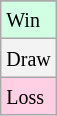<table class="wikitable">
<tr>
</tr>
<tr bgcolor = "#d0ffe3">
<td><small>Win</small></td>
</tr>
<tr bgcolor = "#f3f3f3">
<td><small>Draw</small></td>
</tr>
<tr bgcolor = "#ffd0e3">
<td><small>Loss</small></td>
</tr>
</table>
